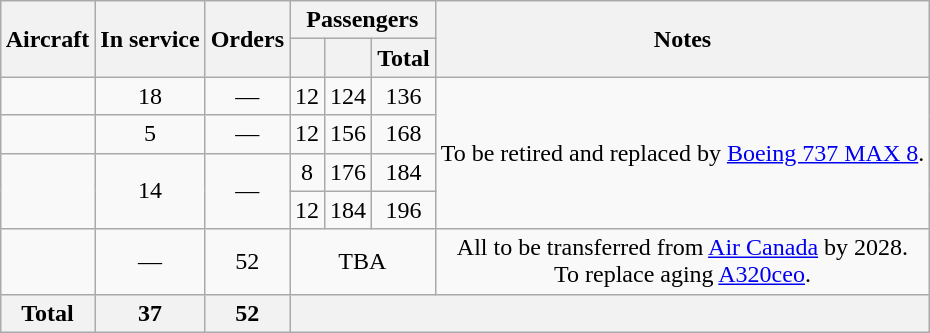<table class="wikitable" style="border-collapse:collapse;text-align:center;margin:auto;">
<tr>
<th rowspan="2">Aircraft</th>
<th rowspan="2">In service</th>
<th rowspan="2">Orders</th>
<th colspan="3">Passengers</th>
<th rowspan="2">Notes</th>
</tr>
<tr>
<th></th>
<th></th>
<th>Total</th>
</tr>
<tr>
<td></td>
<td>18</td>
<td>—</td>
<td>12</td>
<td>124</td>
<td>136</td>
<td rowspan="4">To be retired and replaced by <a href='#'>Boeing 737 MAX 8</a>.</td>
</tr>
<tr>
<td></td>
<td>5</td>
<td>—</td>
<td>12</td>
<td>156</td>
<td>168</td>
</tr>
<tr>
<td rowspan="2"></td>
<td rowspan="2">14</td>
<td rowspan="2">—</td>
<td>8</td>
<td>176</td>
<td>184</td>
</tr>
<tr>
<td>12</td>
<td>184</td>
<td>196</td>
</tr>
<tr>
<td></td>
<td>—</td>
<td>52</td>
<td colspan="3"><abbr>TBA</abbr></td>
<td>All to be transferred from <a href='#'>Air Canada</a> by 2028.<br>To replace aging <a href='#'>A320ceo</a>.</td>
</tr>
<tr>
<th>Total</th>
<th>37</th>
<th>52</th>
<th colspan="4"></th>
</tr>
</table>
